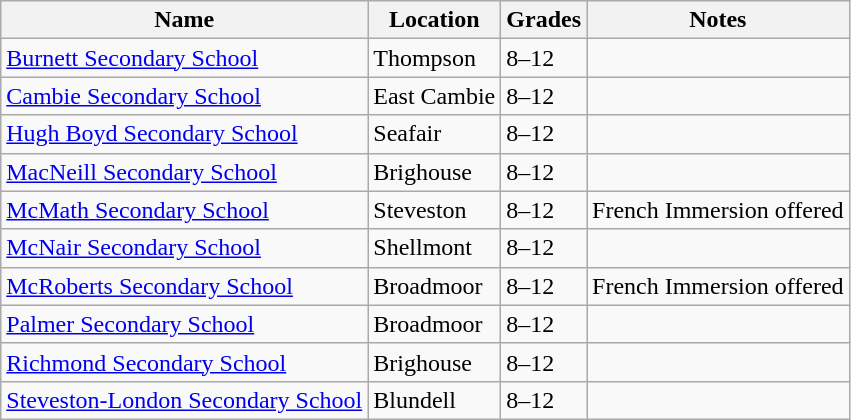<table class="wikitable sortable">
<tr>
<th>Name</th>
<th>Location</th>
<th>Grades</th>
<th>Notes</th>
</tr>
<tr>
<td><a href='#'>Burnett Secondary School</a></td>
<td>Thompson</td>
<td>8–12</td>
<td></td>
</tr>
<tr>
<td><a href='#'>Cambie Secondary School</a></td>
<td>East Cambie</td>
<td>8–12</td>
<td></td>
</tr>
<tr>
<td><a href='#'>Hugh Boyd Secondary School</a></td>
<td>Seafair</td>
<td>8–12</td>
<td></td>
</tr>
<tr>
<td><a href='#'>MacNeill Secondary School</a></td>
<td>Brighouse</td>
<td>8–12</td>
<td></td>
</tr>
<tr>
<td><a href='#'>McMath Secondary School</a></td>
<td>Steveston</td>
<td>8–12</td>
<td>French Immersion offered</td>
</tr>
<tr>
<td><a href='#'>McNair Secondary School</a></td>
<td>Shellmont</td>
<td>8–12</td>
<td></td>
</tr>
<tr>
<td><a href='#'>McRoberts Secondary School</a></td>
<td>Broadmoor</td>
<td>8–12</td>
<td>French Immersion offered</td>
</tr>
<tr>
<td><a href='#'>Palmer Secondary School</a></td>
<td>Broadmoor</td>
<td>8–12</td>
<td></td>
</tr>
<tr>
<td><a href='#'>Richmond Secondary School</a></td>
<td>Brighouse</td>
<td>8–12</td>
<td></td>
</tr>
<tr>
<td><a href='#'>Steveston-London Secondary School</a></td>
<td>Blundell</td>
<td>8–12</td>
<td></td>
</tr>
</table>
